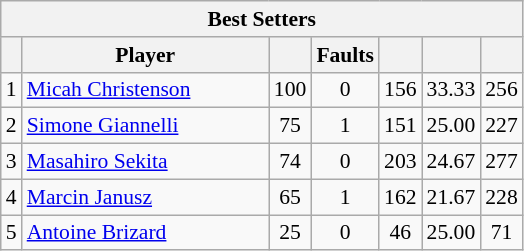<table class="wikitable sortable" style=font-size:90%>
<tr>
<th colspan=7>Best Setters</th>
</tr>
<tr>
<th></th>
<th width=158>Player</th>
<th width=20></th>
<th width=20>Faults</th>
<th width=20></th>
<th width=20></th>
<th width=20></th>
</tr>
<tr>
<td>1</td>
<td> <a href='#'>Micah Christenson</a></td>
<td align=center>100</td>
<td align=center>0</td>
<td align=center>156</td>
<td align=center>33.33</td>
<td align=center>256</td>
</tr>
<tr>
<td>2</td>
<td> <a href='#'>Simone Giannelli</a></td>
<td align=center>75</td>
<td align=center>1</td>
<td align=center>151</td>
<td align=center>25.00</td>
<td align=center>227</td>
</tr>
<tr>
<td>3</td>
<td> <a href='#'>Masahiro Sekita</a></td>
<td align=center>74</td>
<td align=center>0</td>
<td align=center>203</td>
<td align=center>24.67</td>
<td align=center>277</td>
</tr>
<tr>
<td>4</td>
<td> <a href='#'>Marcin Janusz</a></td>
<td align=center>65</td>
<td align=center>1</td>
<td align=center>162</td>
<td align=center>21.67</td>
<td align=center>228</td>
</tr>
<tr>
<td>5</td>
<td> <a href='#'>Antoine Brizard</a></td>
<td align=center>25</td>
<td align=center>0</td>
<td align=center>46</td>
<td align=center>25.00</td>
<td align=center>71</td>
</tr>
</table>
